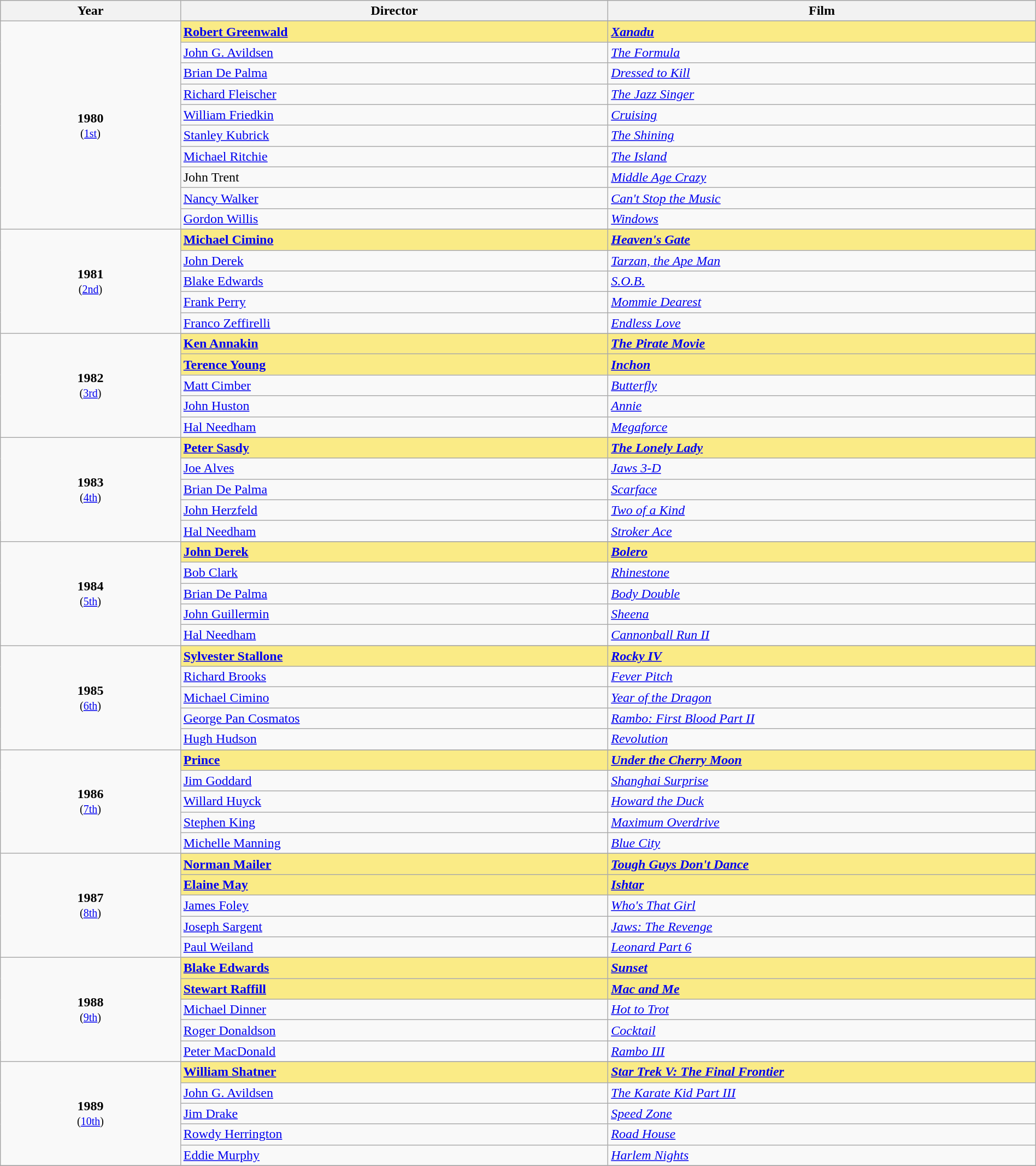<table class="wikitable" style="width:100%">
<tr bgcolor="#bebebe">
<th width="8%">Year</th>
<th width="19%">Director</th>
<th width="19%">Film</th>
</tr>
<tr>
<td rowspan="11" style="text-align:center"><strong>1980</strong><br><small>(<a href='#'>1st</a>)</small></td>
</tr>
<tr style="background:#FAEB86;">
<td><strong><a href='#'>Robert Greenwald</a></strong></td>
<td><strong><em><a href='#'>Xanadu</a></em></strong></td>
</tr>
<tr>
<td><a href='#'>John G. Avildsen</a></td>
<td><em><a href='#'>The Formula</a></em></td>
</tr>
<tr>
<td><a href='#'>Brian De Palma</a></td>
<td><em><a href='#'>Dressed to Kill</a></em></td>
</tr>
<tr>
<td><a href='#'>Richard Fleischer</a></td>
<td><em><a href='#'>The Jazz Singer</a></em></td>
</tr>
<tr>
<td><a href='#'>William Friedkin</a></td>
<td><em><a href='#'>Cruising</a></em></td>
</tr>
<tr>
<td><a href='#'>Stanley Kubrick</a></td>
<td><em><a href='#'>The Shining</a></em></td>
</tr>
<tr>
<td><a href='#'>Michael Ritchie</a></td>
<td><em><a href='#'>The Island</a></em></td>
</tr>
<tr>
<td>John Trent</td>
<td><em><a href='#'>Middle Age Crazy</a></em></td>
</tr>
<tr>
<td><a href='#'>Nancy Walker</a></td>
<td><em><a href='#'>Can't Stop the Music</a></em></td>
</tr>
<tr>
<td><a href='#'>Gordon Willis</a></td>
<td><em><a href='#'>Windows</a></em></td>
</tr>
<tr>
<td rowspan="6" style="text-align:center"><strong>1981</strong><br><small>(<a href='#'>2nd</a>)</small></td>
</tr>
<tr style="background:#FAEB86;">
<td><strong><a href='#'>Michael Cimino</a></strong></td>
<td><strong><em><a href='#'>Heaven's Gate</a></em></strong></td>
</tr>
<tr>
<td><a href='#'>John Derek</a></td>
<td><em><a href='#'>Tarzan, the Ape Man</a></em></td>
</tr>
<tr>
<td><a href='#'>Blake Edwards</a></td>
<td><em><a href='#'>S.O.B.</a></em></td>
</tr>
<tr>
<td><a href='#'>Frank Perry</a></td>
<td><em><a href='#'>Mommie Dearest</a></em></td>
</tr>
<tr>
<td><a href='#'>Franco Zeffirelli</a></td>
<td><em><a href='#'>Endless Love</a></em></td>
</tr>
<tr>
<td rowspan="6" style="text-align:center"><strong>1982</strong><br><small>(<a href='#'>3rd</a>)</small></td>
</tr>
<tr style="background:#FAEB86;">
<td><strong><a href='#'>Ken Annakin</a></strong></td>
<td><strong><em><a href='#'>The Pirate Movie</a></em></strong></td>
</tr>
<tr style="background:#FAEB86;">
<td><strong><a href='#'>Terence Young</a></strong></td>
<td><strong><em><a href='#'>Inchon</a></em></strong></td>
</tr>
<tr>
<td><a href='#'>Matt Cimber</a></td>
<td><em><a href='#'>Butterfly</a></em></td>
</tr>
<tr>
<td><a href='#'>John Huston</a></td>
<td><em><a href='#'>Annie</a></em></td>
</tr>
<tr>
<td><a href='#'>Hal Needham</a></td>
<td><em><a href='#'>Megaforce</a></em></td>
</tr>
<tr>
<td rowspan="6" style="text-align:center"><strong>1983</strong><br><small>(<a href='#'>4th</a>)</small></td>
</tr>
<tr style="background:#FAEB86;">
<td><strong><a href='#'>Peter Sasdy</a></strong></td>
<td><strong><em><a href='#'>The Lonely Lady</a></em></strong></td>
</tr>
<tr>
<td><a href='#'>Joe Alves</a></td>
<td><em><a href='#'>Jaws 3-D</a></em></td>
</tr>
<tr>
<td><a href='#'>Brian De Palma</a></td>
<td><em><a href='#'>Scarface</a></em></td>
</tr>
<tr>
<td><a href='#'>John Herzfeld</a></td>
<td><em><a href='#'>Two of a Kind</a></em></td>
</tr>
<tr>
<td><a href='#'>Hal Needham</a></td>
<td><em><a href='#'>Stroker Ace</a></em></td>
</tr>
<tr>
<td rowspan="6" style="text-align:center"><strong>1984</strong><br><small>(<a href='#'>5th</a>)</small></td>
</tr>
<tr style="background:#FAEB86;">
<td><strong><a href='#'>John Derek</a></strong></td>
<td><strong><em><a href='#'>Bolero</a></em></strong></td>
</tr>
<tr>
<td><a href='#'>Bob Clark</a></td>
<td><em><a href='#'>Rhinestone</a></em></td>
</tr>
<tr>
<td><a href='#'>Brian De Palma</a></td>
<td><em><a href='#'>Body Double</a></em></td>
</tr>
<tr>
<td><a href='#'>John Guillermin</a></td>
<td><em><a href='#'>Sheena</a></em></td>
</tr>
<tr>
<td><a href='#'>Hal Needham</a></td>
<td><em><a href='#'>Cannonball Run II</a></em></td>
</tr>
<tr>
<td rowspan="6" style="text-align:center"><strong>1985</strong><br><small>(<a href='#'>6th</a>)</small></td>
</tr>
<tr style="background:#FAEB86;">
<td><strong><a href='#'>Sylvester Stallone</a></strong></td>
<td><strong><em><a href='#'>Rocky IV</a></em></strong></td>
</tr>
<tr>
<td><a href='#'>Richard Brooks</a></td>
<td><em><a href='#'>Fever Pitch</a></em></td>
</tr>
<tr>
<td><a href='#'>Michael Cimino</a></td>
<td><em><a href='#'>Year of the Dragon</a></em></td>
</tr>
<tr>
<td><a href='#'>George Pan Cosmatos</a></td>
<td><em><a href='#'>Rambo: First Blood Part II</a></em></td>
</tr>
<tr>
<td><a href='#'>Hugh Hudson</a></td>
<td><em><a href='#'>Revolution</a></em></td>
</tr>
<tr>
<td rowspan="6" style="text-align:center"><strong>1986</strong><br><small>(<a href='#'>7th</a>)</small></td>
</tr>
<tr style="background:#FAEB86;">
<td><strong><a href='#'>Prince</a></strong></td>
<td><strong><em><a href='#'>Under the Cherry Moon</a></em></strong></td>
</tr>
<tr>
<td><a href='#'>Jim Goddard</a></td>
<td><em><a href='#'>Shanghai Surprise</a></em></td>
</tr>
<tr>
<td><a href='#'>Willard Huyck</a></td>
<td><em><a href='#'>Howard the Duck</a></em></td>
</tr>
<tr>
<td><a href='#'>Stephen King</a></td>
<td><em><a href='#'>Maximum Overdrive</a></em></td>
</tr>
<tr>
<td><a href='#'>Michelle Manning</a></td>
<td><em><a href='#'>Blue City</a></em></td>
</tr>
<tr>
<td rowspan="6" style="text-align:center"><strong>1987</strong><br><small>(<a href='#'>8th</a>)</small></td>
</tr>
<tr style="background:#FAEB86;">
<td><strong><a href='#'>Norman Mailer</a></strong></td>
<td><strong><em><a href='#'>Tough Guys Don't Dance</a></em></strong></td>
</tr>
<tr style="background:#FAEB86;">
<td><strong><a href='#'>Elaine May</a></strong></td>
<td><strong><em><a href='#'>Ishtar</a></em></strong></td>
</tr>
<tr>
<td><a href='#'>James Foley</a></td>
<td><em><a href='#'>Who's That Girl</a></em></td>
</tr>
<tr>
<td><a href='#'>Joseph Sargent</a></td>
<td><em><a href='#'>Jaws: The Revenge</a></em></td>
</tr>
<tr>
<td><a href='#'>Paul Weiland</a></td>
<td><em><a href='#'>Leonard Part 6</a></em></td>
</tr>
<tr>
<td rowspan="6" style="text-align:center"><strong>1988</strong><br><small>(<a href='#'>9th</a>)</small></td>
</tr>
<tr style="background:#FAEB86;">
<td><strong><a href='#'>Blake Edwards</a></strong></td>
<td><strong><em><a href='#'>Sunset</a></em></strong></td>
</tr>
<tr style="background:#FAEB86;">
<td><strong><a href='#'>Stewart Raffill</a></strong></td>
<td><strong><em><a href='#'>Mac and Me</a></em></strong></td>
</tr>
<tr>
<td><a href='#'>Michael Dinner</a></td>
<td><em><a href='#'>Hot to Trot</a></em></td>
</tr>
<tr>
<td><a href='#'>Roger Donaldson</a></td>
<td><em><a href='#'>Cocktail</a></em></td>
</tr>
<tr>
<td><a href='#'>Peter MacDonald</a></td>
<td><em><a href='#'>Rambo III</a></em></td>
</tr>
<tr>
<td rowspan="6" style="text-align:center"><strong>1989</strong><br><small>(<a href='#'>10th</a>)</small></td>
</tr>
<tr style="background:#FAEB86;">
<td><strong><a href='#'>William Shatner</a></strong></td>
<td><strong><em><a href='#'>Star Trek V: The Final Frontier</a></em></strong></td>
</tr>
<tr>
<td><a href='#'>John G. Avildsen</a></td>
<td><em><a href='#'>The Karate Kid Part III</a></em></td>
</tr>
<tr>
<td><a href='#'>Jim Drake</a></td>
<td><em><a href='#'>Speed Zone</a></em></td>
</tr>
<tr>
<td><a href='#'>Rowdy Herrington</a></td>
<td><em><a href='#'>Road House</a></em></td>
</tr>
<tr>
<td><a href='#'>Eddie Murphy</a></td>
<td><em><a href='#'>Harlem Nights</a></em></td>
</tr>
<tr>
</tr>
</table>
